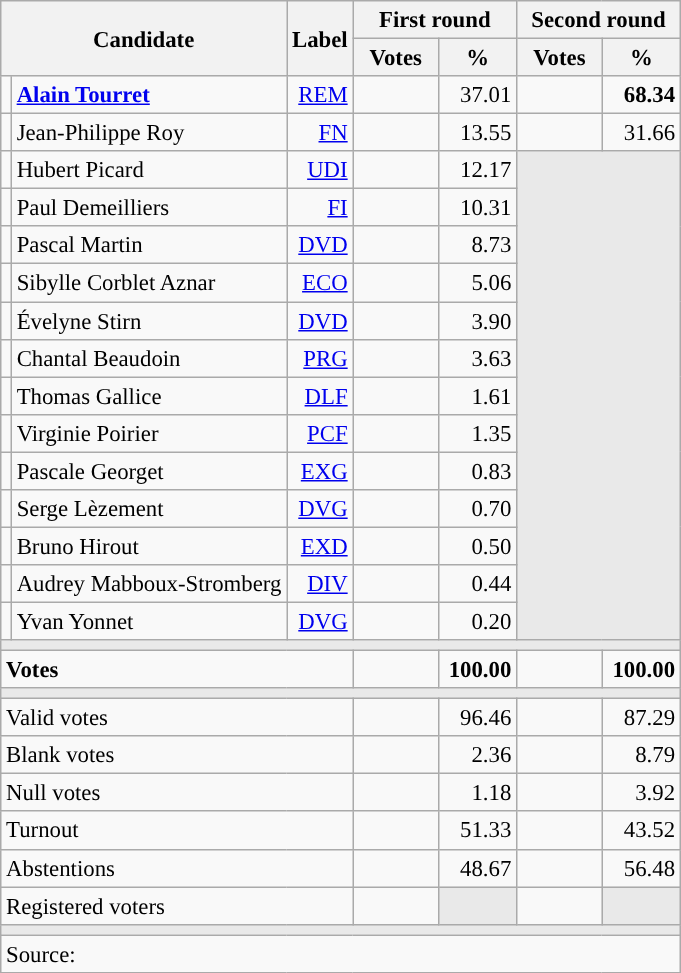<table class="wikitable" style="text-align:right;font-size:95%;">
<tr>
<th colspan="2" rowspan="2">Candidate</th>
<th rowspan="2">Label</th>
<th colspan="2">First round</th>
<th colspan="2">Second round</th>
</tr>
<tr>
<th style="width:50px;">Votes</th>
<th style="width:45px;">%</th>
<th style="width:50px;">Votes</th>
<th style="width:45px;">%</th>
</tr>
<tr>
<td style="color:inherit;background:"></td>
<td style="text-align:left;"><strong><a href='#'>Alain Tourret</a></strong></td>
<td><a href='#'>REM</a></td>
<td></td>
<td>37.01</td>
<td><strong></strong></td>
<td><strong>68.34</strong></td>
</tr>
<tr>
<td style="color:inherit;background:"></td>
<td style="text-align:left;">Jean-Philippe Roy</td>
<td><a href='#'>FN</a></td>
<td></td>
<td>13.55</td>
<td></td>
<td>31.66</td>
</tr>
<tr>
<td style="color:inherit;background:"></td>
<td style="text-align:left;">Hubert Picard</td>
<td><a href='#'>UDI</a></td>
<td></td>
<td>12.17</td>
<td colspan="2" rowspan="13" style="background:#E9E9E9;"></td>
</tr>
<tr>
<td style="color:inherit;background:"></td>
<td style="text-align:left;">Paul Demeilliers</td>
<td><a href='#'>FI</a></td>
<td></td>
<td>10.31</td>
</tr>
<tr>
<td style="color:inherit;background:"></td>
<td style="text-align:left;">Pascal Martin</td>
<td><a href='#'>DVD</a></td>
<td></td>
<td>8.73</td>
</tr>
<tr>
<td style="color:inherit;background:"></td>
<td style="text-align:left;">Sibylle Corblet Aznar</td>
<td><a href='#'>ECO</a></td>
<td></td>
<td>5.06</td>
</tr>
<tr>
<td style="color:inherit;background:"></td>
<td style="text-align:left;">Évelyne Stirn</td>
<td><a href='#'>DVD</a></td>
<td></td>
<td>3.90</td>
</tr>
<tr>
<td style="color:inherit;background:"></td>
<td style="text-align:left;">Chantal Beaudoin</td>
<td><a href='#'>PRG</a></td>
<td></td>
<td>3.63</td>
</tr>
<tr>
<td style="color:inherit;background:"></td>
<td style="text-align:left;">Thomas Gallice</td>
<td><a href='#'>DLF</a></td>
<td></td>
<td>1.61</td>
</tr>
<tr>
<td style="color:inherit;background:"></td>
<td style="text-align:left;">Virginie Poirier</td>
<td><a href='#'>PCF</a></td>
<td></td>
<td>1.35</td>
</tr>
<tr>
<td style="color:inherit;background:"></td>
<td style="text-align:left;">Pascale Georget</td>
<td><a href='#'>EXG</a></td>
<td></td>
<td>0.83</td>
</tr>
<tr>
<td style="color:inherit;background:"></td>
<td style="text-align:left;">Serge Lèzement</td>
<td><a href='#'>DVG</a></td>
<td></td>
<td>0.70</td>
</tr>
<tr>
<td style="color:inherit;background:"></td>
<td style="text-align:left;">Bruno Hirout</td>
<td><a href='#'>EXD</a></td>
<td></td>
<td>0.50</td>
</tr>
<tr>
<td style="color:inherit;background:"></td>
<td style="text-align:left;">Audrey Mabboux-Stromberg</td>
<td><a href='#'>DIV</a></td>
<td></td>
<td>0.44</td>
</tr>
<tr>
<td style="color:inherit;background:"></td>
<td style="text-align:left;">Yvan Yonnet</td>
<td><a href='#'>DVG</a></td>
<td></td>
<td>0.20</td>
</tr>
<tr>
<td colspan="7" style="background:#E9E9E9;"></td>
</tr>
<tr style="font-weight:bold;">
<td colspan="3" style="text-align:left;">Votes</td>
<td></td>
<td>100.00</td>
<td></td>
<td>100.00</td>
</tr>
<tr>
<td colspan="7" style="background:#E9E9E9;"></td>
</tr>
<tr>
<td colspan="3" style="text-align:left;">Valid votes</td>
<td></td>
<td>96.46</td>
<td></td>
<td>87.29</td>
</tr>
<tr>
<td colspan="3" style="text-align:left;">Blank votes</td>
<td></td>
<td>2.36</td>
<td></td>
<td>8.79</td>
</tr>
<tr>
<td colspan="3" style="text-align:left;">Null votes</td>
<td></td>
<td>1.18</td>
<td></td>
<td>3.92</td>
</tr>
<tr>
<td colspan="3" style="text-align:left;">Turnout</td>
<td></td>
<td>51.33</td>
<td></td>
<td>43.52</td>
</tr>
<tr>
<td colspan="3" style="text-align:left;">Abstentions</td>
<td></td>
<td>48.67</td>
<td></td>
<td>56.48</td>
</tr>
<tr>
<td colspan="3" style="text-align:left;">Registered voters</td>
<td></td>
<td style="color:inherit;background:#E9E9E9;"></td>
<td></td>
<td style="color:inherit;background:#E9E9E9;"></td>
</tr>
<tr>
<td colspan="7" style="background:#E9E9E9;"></td>
</tr>
<tr>
<td colspan="7" style="text-align:left;">Source: </td>
</tr>
</table>
